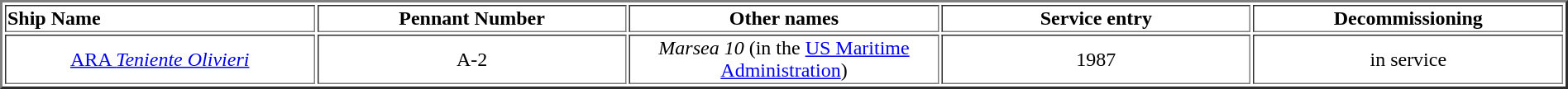<table width="100%" border="2">
<tr>
<th width="16%" align="left">Ship Name</th>
<th width="16%" align="center">Pennant Number</th>
<th width="16%" align="center">Other names</th>
<th width="16%" align="center">Service entry</th>
<th width="16%" align="center">Decommissioning</th>
</tr>
<tr>
<td align="center"><a href='#'>ARA <em>Teniente Olivieri</em></a></td>
<td align="center">A-2</td>
<td align="center"><em>Marsea 10</em> (in the <a href='#'>US Maritime Administration</a>)</td>
<td align="center">1987</td>
<td align="center">in service </td>
</tr>
</table>
